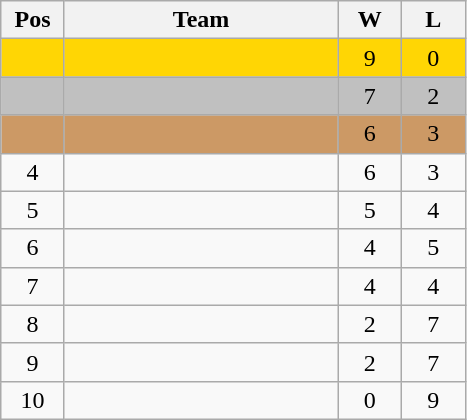<table class="wikitable" style="text-align:center">
<tr>
<th width="35">Pos</th>
<th width="175">Team</th>
<th width="35">W</th>
<th width="35">L</th>
</tr>
<tr bgcolor=#FFD604>
<td></td>
<td align=left></td>
<td>9</td>
<td>0</td>
</tr>
<tr bgcolor=#C0C0C0>
<td></td>
<td align=left></td>
<td>7</td>
<td>2</td>
</tr>
<tr bgcolor=#CC9965>
<td></td>
<td align=left></td>
<td>6</td>
<td>3</td>
</tr>
<tr>
<td>4</td>
<td align=left></td>
<td>6</td>
<td>3</td>
</tr>
<tr>
<td>5</td>
<td align=left></td>
<td>5</td>
<td>4</td>
</tr>
<tr>
<td>6</td>
<td align=left></td>
<td>4</td>
<td>5</td>
</tr>
<tr>
<td>7</td>
<td align=left></td>
<td>4</td>
<td>4</td>
</tr>
<tr>
<td>8</td>
<td align=left></td>
<td>2</td>
<td>7</td>
</tr>
<tr>
<td>9</td>
<td align=left></td>
<td>2</td>
<td>7</td>
</tr>
<tr>
<td>10</td>
<td align=left></td>
<td>0</td>
<td>9</td>
</tr>
</table>
